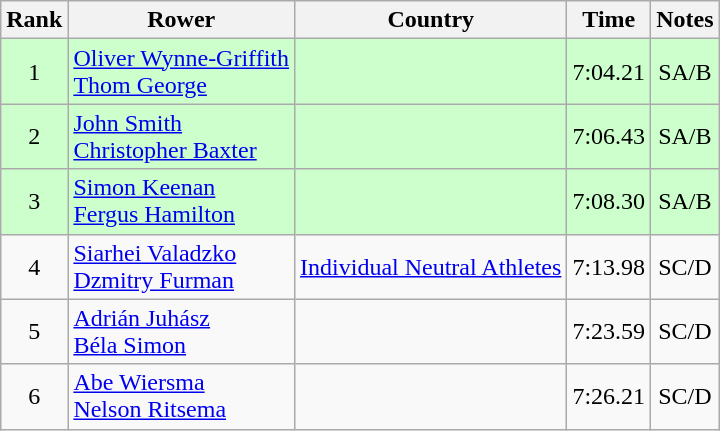<table class="wikitable" style="text-align:center">
<tr>
<th>Rank</th>
<th>Rower</th>
<th>Country</th>
<th>Time</th>
<th>Notes</th>
</tr>
<tr bgcolor=ccffcc>
<td>1</td>
<td align="left"><a href='#'>Oliver Wynne-Griffith</a><br><a href='#'>Thom George</a></td>
<td align="left"></td>
<td>7:04.21</td>
<td>SA/B</td>
</tr>
<tr bgcolor=ccffcc>
<td>2</td>
<td align="left"><a href='#'>John Smith</a><br><a href='#'>Christopher Baxter</a></td>
<td align="left"></td>
<td>7:06.43</td>
<td>SA/B</td>
</tr>
<tr bgcolor=ccffcc>
<td>3</td>
<td align="left"><a href='#'>Simon Keenan</a><br><a href='#'>Fergus Hamilton</a></td>
<td align="left"></td>
<td>7:08.30</td>
<td>SA/B</td>
</tr>
<tr>
<td>4</td>
<td align="left"><a href='#'>Siarhei Valadzko</a><br><a href='#'>Dzmitry Furman</a></td>
<td align="left"><a href='#'>Individual Neutral Athletes</a></td>
<td>7:13.98</td>
<td>SC/D</td>
</tr>
<tr>
<td>5</td>
<td align="left"><a href='#'>Adrián Juhász</a><br><a href='#'>Béla Simon</a></td>
<td align="left"></td>
<td>7:23.59</td>
<td>SC/D</td>
</tr>
<tr>
<td>6</td>
<td align="left"><a href='#'>Abe Wiersma</a><br><a href='#'>Nelson Ritsema</a></td>
<td align="left"></td>
<td>7:26.21</td>
<td>SC/D</td>
</tr>
</table>
